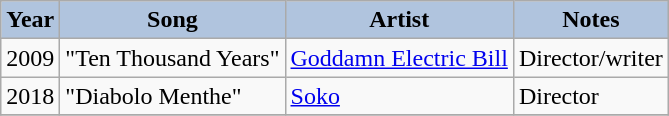<table class="wikitable">
<tr>
<th style="background:#B0C4DE;">Year</th>
<th style="background:#B0C4DE;">Song</th>
<th style="background:#B0C4DE;">Artist</th>
<th style="background:#B0C4DE;">Notes</th>
</tr>
<tr>
<td>2009</td>
<td>"Ten Thousand Years"</td>
<td><a href='#'>Goddamn Electric Bill</a></td>
<td>Director/writer</td>
</tr>
<tr>
<td>2018</td>
<td>"Diabolo Menthe"</td>
<td><a href='#'>Soko</a></td>
<td>Director</td>
</tr>
<tr>
</tr>
</table>
